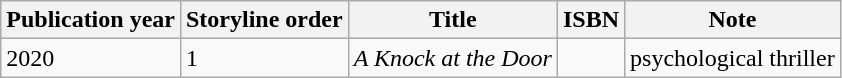<table class="wikitable sortable">
<tr>
<th>Publication year</th>
<th>Storyline order</th>
<th>Title</th>
<th>ISBN</th>
<th>Note</th>
</tr>
<tr>
<td>2020</td>
<td>1</td>
<td><em>A Knock at the Door</em></td>
<td></td>
<td>psychological thriller</td>
</tr>
</table>
